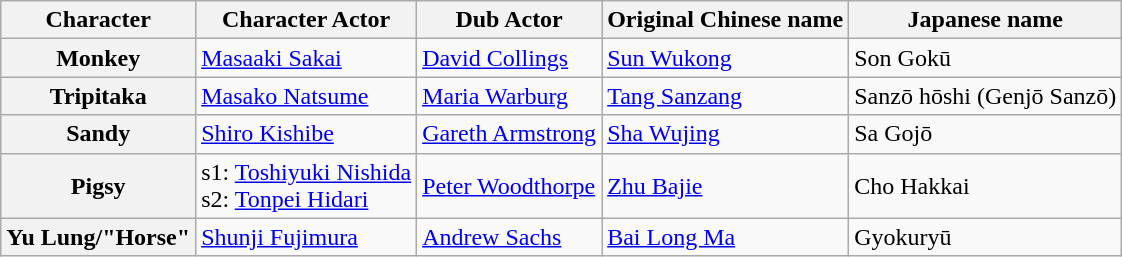<table class="wikitable" border>
<tr>
<th>Character</th>
<th>Character Actor</th>
<th>Dub Actor</th>
<th>Original Chinese name</th>
<th>Japanese name</th>
</tr>
<tr>
<th>Monkey</th>
<td><a href='#'>Masaaki Sakai</a></td>
<td><a href='#'>David Collings</a></td>
<td><a href='#'>Sun Wukong</a></td>
<td>Son Gokū</td>
</tr>
<tr>
<th>Tripitaka</th>
<td><a href='#'>Masako Natsume</a></td>
<td><a href='#'>Maria Warburg</a></td>
<td><a href='#'>Tang Sanzang</a></td>
<td>Sanzō hōshi (Genjō Sanzō)</td>
</tr>
<tr>
<th>Sandy</th>
<td><a href='#'>Shiro Kishibe</a></td>
<td><a href='#'>Gareth Armstrong</a></td>
<td><a href='#'>Sha Wujing</a></td>
<td>Sa Gojō</td>
</tr>
<tr>
<th>Pigsy</th>
<td>s1: <a href='#'>Toshiyuki Nishida</a><br>s2: <a href='#'>Tonpei Hidari</a></td>
<td><a href='#'>Peter Woodthorpe</a></td>
<td><a href='#'>Zhu Bajie</a></td>
<td>Cho Hakkai</td>
</tr>
<tr>
<th>Yu Lung/"Horse"</th>
<td><a href='#'>Shunji Fujimura</a></td>
<td><a href='#'>Andrew Sachs</a></td>
<td><a href='#'>Bai Long Ma</a></td>
<td>Gyokuryū</td>
</tr>
</table>
